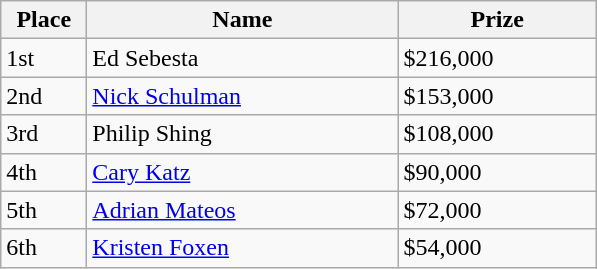<table class="wikitable">
<tr>
<th width="50">Place</th>
<th width="200">Name</th>
<th width="125">Prize</th>
</tr>
<tr>
<td>1st</td>
<td> Ed Sebesta</td>
<td>$216,000</td>
</tr>
<tr>
<td>2nd</td>
<td> <a href='#'>Nick Schulman</a></td>
<td>$153,000</td>
</tr>
<tr>
<td>3rd</td>
<td> Philip Shing</td>
<td>$108,000</td>
</tr>
<tr>
<td>4th</td>
<td> <a href='#'>Cary Katz</a></td>
<td>$90,000</td>
</tr>
<tr>
<td>5th</td>
<td> <a href='#'>Adrian Mateos</a></td>
<td>$72,000</td>
</tr>
<tr>
<td>6th</td>
<td> <a href='#'>Kristen Foxen</a></td>
<td>$54,000</td>
</tr>
</table>
